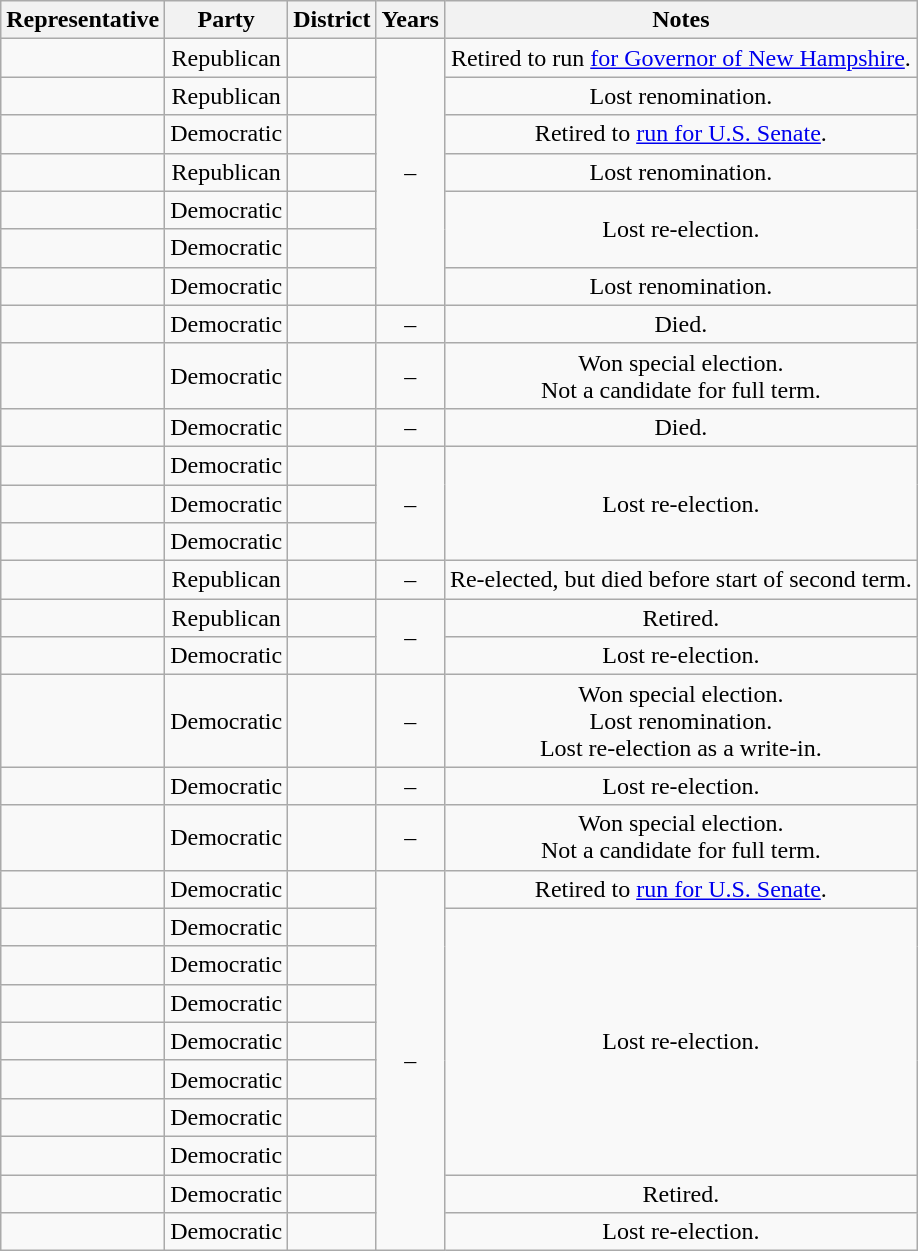<table class="wikitable sortable" style="text-align:center">
<tr valign=bottom>
<th>Representative</th>
<th>Party</th>
<th>District</th>
<th>Years</th>
<th>Notes</th>
</tr>
<tr>
<td align=left></td>
<td>Republican</td>
<td></td>
<td rowspan="7" nowrap=""> –<br></td>
<td>Retired to run <a href='#'>for Governor of New Hampshire</a>.</td>
</tr>
<tr>
<td align=left></td>
<td>Republican</td>
<td></td>
<td>Lost renomination.</td>
</tr>
<tr>
<td align=left></td>
<td>Democratic</td>
<td></td>
<td>Retired to <a href='#'>run for U.S. Senate</a>.</td>
</tr>
<tr>
<td align=left></td>
<td>Republican</td>
<td></td>
<td>Lost renomination.</td>
</tr>
<tr>
<td align=left></td>
<td>Democratic</td>
<td></td>
<td rowspan="2">Lost re-election.</td>
</tr>
<tr>
<td align=left></td>
<td>Democratic</td>
<td></td>
</tr>
<tr>
<td align=left></td>
<td>Democratic</td>
<td></td>
<td>Lost renomination.</td>
</tr>
<tr>
<td align=left></td>
<td>Democratic</td>
<td></td>
<td nowrap> –<br></td>
<td>Died.</td>
</tr>
<tr>
<td align=left></td>
<td>Democratic</td>
<td></td>
<td nowrap> –<br></td>
<td>Won special election.<br>Not a candidate for full term.</td>
</tr>
<tr>
<td align=left></td>
<td>Democratic</td>
<td></td>
<td nowrap> –<br></td>
<td>Died.</td>
</tr>
<tr>
<td align=left></td>
<td>Democratic</td>
<td></td>
<td rowspan="3" nowrap=""> –<br></td>
<td rowspan="3">Lost re-election.</td>
</tr>
<tr>
<td align=left></td>
<td>Democratic</td>
<td></td>
</tr>
<tr>
<td align=left></td>
<td>Democratic</td>
<td></td>
</tr>
<tr>
<td align=left></td>
<td>Republican</td>
<td></td>
<td nowrap> –<br></td>
<td>Re-elected, but died before start of second term.</td>
</tr>
<tr>
<td align=left></td>
<td>Republican</td>
<td></td>
<td rowspan="2" nowrap=""> –<br></td>
<td>Retired.</td>
</tr>
<tr>
<td align=left></td>
<td>Democratic</td>
<td></td>
<td>Lost re-election.</td>
</tr>
<tr>
<td align=left></td>
<td>Democratic</td>
<td></td>
<td nowrap> –<br></td>
<td>Won special election.<br>Lost renomination.<br>Lost re-election as a write-in.</td>
</tr>
<tr>
<td align=left></td>
<td>Democratic</td>
<td></td>
<td nowrap> –<br></td>
<td>Lost re-election.</td>
</tr>
<tr>
<td align=left></td>
<td>Democratic</td>
<td></td>
<td nowrap> –<br></td>
<td>Won special election.<br>Not a candidate for full term.</td>
</tr>
<tr>
<td align=left></td>
<td>Democratic</td>
<td></td>
<td rowspan="10" nowrap=""> –<br></td>
<td>Retired to <a href='#'>run for U.S. Senate</a>.</td>
</tr>
<tr>
<td align=left></td>
<td>Democratic</td>
<td></td>
<td rowspan="7">Lost re-election.</td>
</tr>
<tr>
<td align=left></td>
<td>Democratic</td>
<td></td>
</tr>
<tr>
<td align=left></td>
<td>Democratic</td>
<td></td>
</tr>
<tr>
<td align=left></td>
<td>Democratic</td>
<td></td>
</tr>
<tr>
<td align=left></td>
<td>Democratic</td>
<td></td>
</tr>
<tr>
<td align=left></td>
<td>Democratic</td>
<td></td>
</tr>
<tr>
<td align=left></td>
<td>Democratic</td>
<td></td>
</tr>
<tr>
<td align=left></td>
<td>Democratic</td>
<td></td>
<td>Retired.</td>
</tr>
<tr>
<td align=left></td>
<td>Democratic</td>
<td></td>
<td>Lost re-election.</td>
</tr>
</table>
